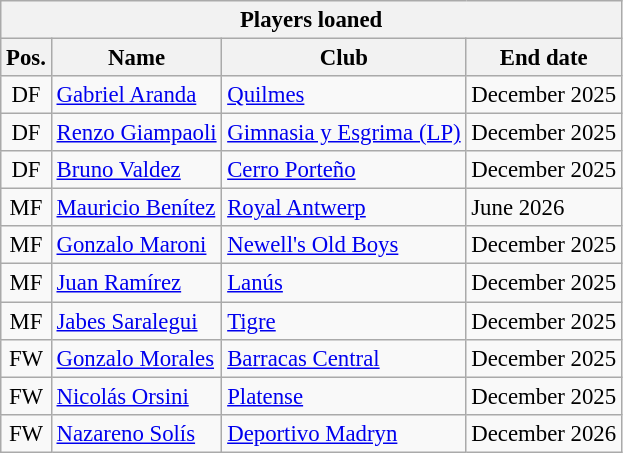<table class="wikitable" style="font-size:95%;">
<tr>
<th colspan="6">Players loaned</th>
</tr>
<tr>
<th>Pos.</th>
<th>Name</th>
<th>Club</th>
<th>End date</th>
</tr>
<tr>
<td align="center">DF</td>
<td> <a href='#'>Gabriel Aranda</a></td>
<td> <a href='#'>Quilmes</a></td>
<td>December 2025</td>
</tr>
<tr>
<td align="center">DF</td>
<td> <a href='#'>Renzo Giampaoli</a></td>
<td> <a href='#'>Gimnasia y Esgrima (LP)</a></td>
<td>December 2025</td>
</tr>
<tr>
<td align="center">DF</td>
<td> <a href='#'>Bruno Valdez</a></td>
<td> <a href='#'>Cerro Porteño</a></td>
<td>December 2025</td>
</tr>
<tr>
<td align="center">MF</td>
<td> <a href='#'>Mauricio Benítez</a></td>
<td> <a href='#'>Royal Antwerp</a></td>
<td>June 2026</td>
</tr>
<tr>
<td align="center">MF</td>
<td> <a href='#'>Gonzalo Maroni</a></td>
<td> <a href='#'>Newell's Old Boys</a></td>
<td>December 2025</td>
</tr>
<tr>
<td align="center">MF</td>
<td> <a href='#'>Juan Ramírez</a></td>
<td> <a href='#'>Lanús</a></td>
<td>December 2025</td>
</tr>
<tr>
<td align="center">MF</td>
<td> <a href='#'>Jabes Saralegui</a></td>
<td> <a href='#'>Tigre</a></td>
<td>December 2025</td>
</tr>
<tr>
<td align="center">FW</td>
<td> <a href='#'>Gonzalo Morales</a></td>
<td> <a href='#'>Barracas Central</a></td>
<td>December 2025</td>
</tr>
<tr>
<td align="center">FW</td>
<td> <a href='#'>Nicolás Orsini</a></td>
<td> <a href='#'>Platense</a></td>
<td>December 2025</td>
</tr>
<tr>
<td align="center">FW</td>
<td> <a href='#'>Nazareno Solís</a></td>
<td> <a href='#'>Deportivo Madryn</a></td>
<td>December 2026</td>
</tr>
</table>
